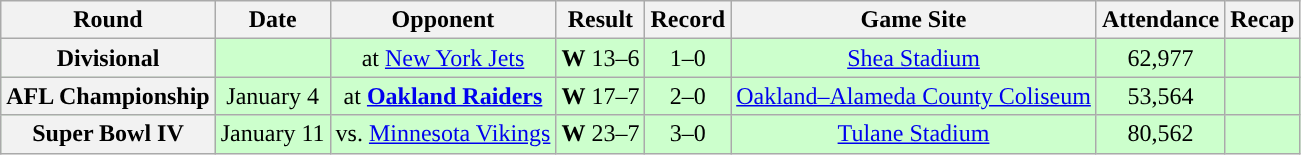<table class="wikitable" style="text-align:center">
<tr>
<th>Round</th>
<th>Date</th>
<th>Opponent</th>
<th>Result</th>
<th>Record</th>
<th>Game Site</th>
<th>Attendance</th>
<th>Recap</th>
</tr>
<tr style="background:#cfc">
<th>Divisional</th>
<td></td>
<td>at <a href='#'>New York Jets</a></td>
<td><strong>W</strong> 13–6</td>
<td>1–0</td>
<td><a href='#'>Shea Stadium</a></td>
<td>62,977</td>
<td></td>
</tr>
<tr style="background:#cfc">
<th>AFL Championship</th>
<td>January 4</td>
<td>at <strong><a href='#'>Oakland Raiders</a></strong></td>
<td><strong>W</strong> 17–7</td>
<td>2–0</td>
<td><a href='#'>Oakland–Alameda County Coliseum</a></td>
<td>53,564</td>
<td></td>
</tr>
<tr style="background:#cfc">
<th>Super Bowl IV</th>
<td>January 11</td>
<td>vs. <a href='#'>Minnesota Vikings</a></td>
<td><strong>W</strong> 23–7</td>
<td>3–0</td>
<td><a href='#'>Tulane Stadium</a></td>
<td>80,562</td>
<td></td>
</tr>
</table>
